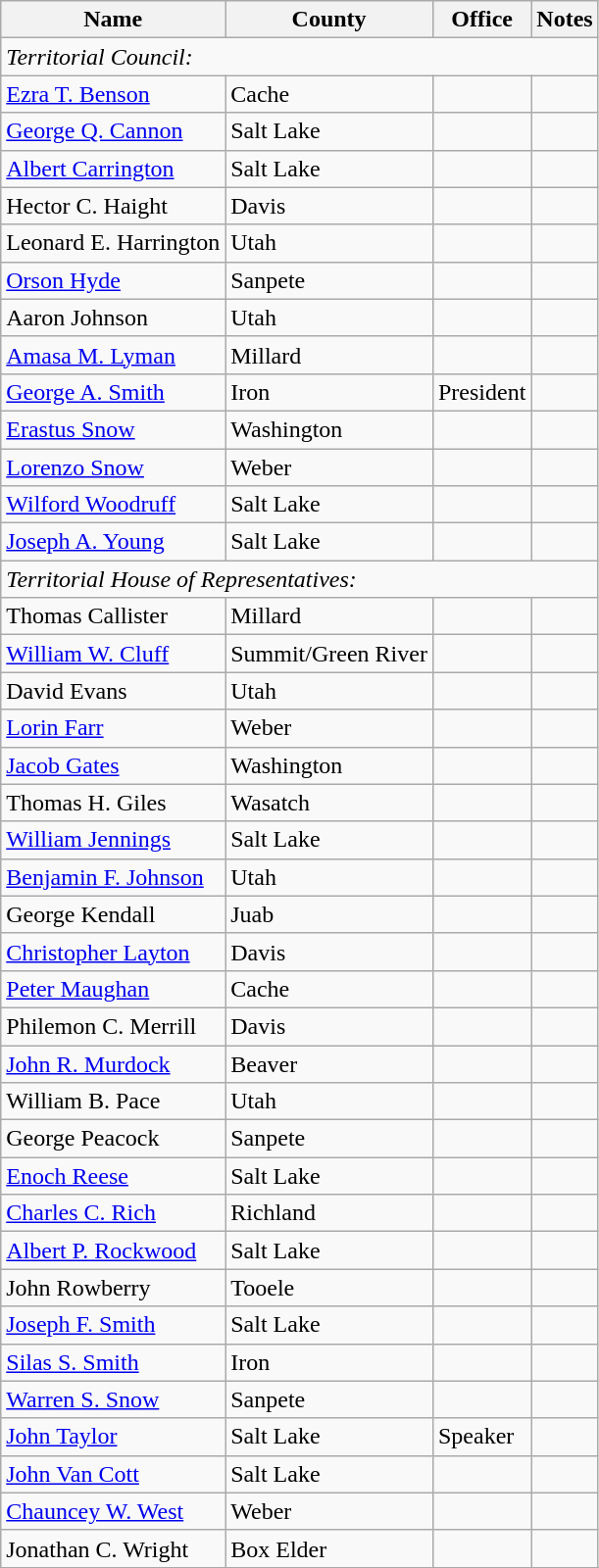<table class="wikitable">
<tr>
<th>Name</th>
<th>County</th>
<th>Office</th>
<th>Notes</th>
</tr>
<tr>
<td colspan=8><em>Territorial Council:</em></td>
</tr>
<tr>
<td><a href='#'>Ezra T. Benson</a></td>
<td>Cache</td>
<td></td>
<td></td>
</tr>
<tr>
<td><a href='#'>George Q. Cannon</a></td>
<td>Salt Lake</td>
<td></td>
<td></td>
</tr>
<tr>
<td><a href='#'>Albert Carrington</a></td>
<td>Salt Lake</td>
<td></td>
<td></td>
</tr>
<tr>
<td>Hector C. Haight</td>
<td>Davis</td>
<td></td>
<td></td>
</tr>
<tr>
<td>Leonard E. Harrington</td>
<td>Utah</td>
<td></td>
<td></td>
</tr>
<tr>
<td><a href='#'>Orson Hyde</a></td>
<td>Sanpete</td>
<td></td>
<td></td>
</tr>
<tr>
<td>Aaron Johnson</td>
<td>Utah</td>
<td></td>
<td></td>
</tr>
<tr>
<td><a href='#'>Amasa M. Lyman</a></td>
<td>Millard</td>
<td></td>
<td></td>
</tr>
<tr>
<td><a href='#'>George A. Smith</a></td>
<td>Iron</td>
<td>President</td>
<td></td>
</tr>
<tr>
<td><a href='#'>Erastus Snow</a></td>
<td>Washington</td>
<td></td>
<td></td>
</tr>
<tr>
<td><a href='#'>Lorenzo Snow</a></td>
<td>Weber</td>
<td></td>
<td></td>
</tr>
<tr>
<td><a href='#'>Wilford Woodruff</a></td>
<td>Salt Lake</td>
<td></td>
<td></td>
</tr>
<tr>
<td><a href='#'>Joseph A. Young</a></td>
<td>Salt Lake</td>
<td></td>
<td></td>
</tr>
<tr>
<td colspan=8><em>Territorial House of Representatives:</em></td>
</tr>
<tr>
<td>Thomas Callister</td>
<td>Millard</td>
<td></td>
<td></td>
</tr>
<tr>
<td><a href='#'>William W. Cluff</a></td>
<td>Summit/Green River</td>
<td></td>
<td></td>
</tr>
<tr>
<td>David Evans</td>
<td>Utah</td>
<td></td>
<td></td>
</tr>
<tr>
<td><a href='#'>Lorin Farr</a></td>
<td>Weber</td>
<td></td>
<td></td>
</tr>
<tr>
<td><a href='#'>Jacob Gates</a></td>
<td>Washington</td>
<td></td>
<td></td>
</tr>
<tr>
<td>Thomas H. Giles</td>
<td>Wasatch</td>
<td></td>
<td></td>
</tr>
<tr>
<td><a href='#'>William Jennings</a></td>
<td>Salt Lake</td>
<td></td>
<td></td>
</tr>
<tr>
<td><a href='#'>Benjamin F. Johnson</a></td>
<td>Utah</td>
<td></td>
<td></td>
</tr>
<tr>
<td>George Kendall</td>
<td>Juab</td>
<td></td>
<td></td>
</tr>
<tr>
<td><a href='#'>Christopher Layton</a></td>
<td>Davis</td>
<td></td>
<td></td>
</tr>
<tr>
<td><a href='#'>Peter Maughan</a></td>
<td>Cache</td>
<td></td>
<td></td>
</tr>
<tr>
<td>Philemon C. Merrill</td>
<td>Davis</td>
<td></td>
<td></td>
</tr>
<tr>
<td><a href='#'>John R. Murdock</a></td>
<td>Beaver</td>
<td></td>
<td></td>
</tr>
<tr>
<td>William B. Pace</td>
<td>Utah</td>
<td></td>
<td></td>
</tr>
<tr>
<td>George Peacock</td>
<td>Sanpete</td>
<td></td>
<td></td>
</tr>
<tr>
<td><a href='#'>Enoch Reese</a></td>
<td>Salt Lake</td>
<td></td>
<td></td>
</tr>
<tr>
<td><a href='#'>Charles C. Rich</a></td>
<td>Richland</td>
<td></td>
<td></td>
</tr>
<tr>
<td><a href='#'>Albert P. Rockwood</a></td>
<td>Salt Lake</td>
<td></td>
<td></td>
</tr>
<tr>
<td>John Rowberry</td>
<td>Tooele</td>
<td></td>
<td></td>
</tr>
<tr>
<td><a href='#'>Joseph F. Smith</a></td>
<td>Salt Lake</td>
<td></td>
<td></td>
</tr>
<tr>
<td><a href='#'>Silas S. Smith</a></td>
<td>Iron</td>
<td></td>
<td></td>
</tr>
<tr>
<td><a href='#'>Warren S. Snow</a></td>
<td>Sanpete</td>
<td></td>
<td></td>
</tr>
<tr>
<td><a href='#'>John Taylor</a></td>
<td>Salt Lake</td>
<td>Speaker</td>
<td></td>
</tr>
<tr>
<td><a href='#'>John Van Cott</a></td>
<td>Salt Lake</td>
<td></td>
<td></td>
</tr>
<tr>
<td><a href='#'>Chauncey W. West</a></td>
<td>Weber</td>
<td></td>
<td></td>
</tr>
<tr>
<td>Jonathan C. Wright</td>
<td>Box Elder</td>
<td></td>
<td></td>
</tr>
<tr>
</tr>
</table>
